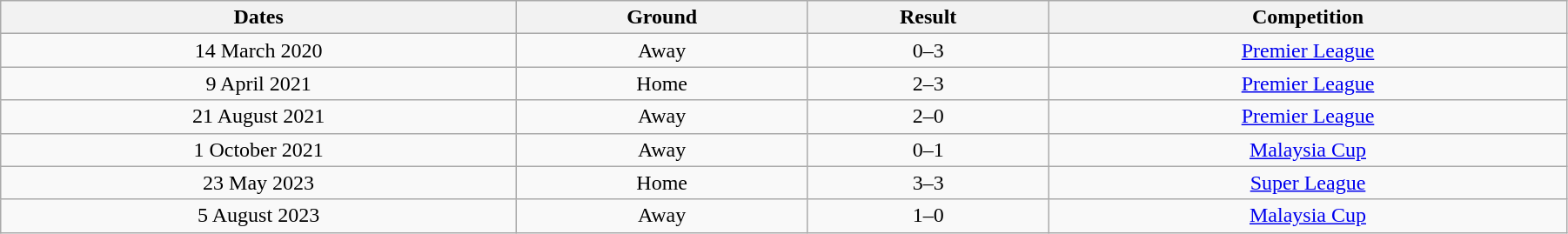<table class="wikitable" style="width:95%;text-align:center">
<tr>
<th>Dates</th>
<th>Ground</th>
<th>Result</th>
<th>Competition</th>
</tr>
<tr>
<td>14 March 2020</td>
<td>Away</td>
<td>0–3</td>
<td><a href='#'>Premier League</a></td>
</tr>
<tr>
<td>9 April 2021</td>
<td>Home</td>
<td>2–3</td>
<td><a href='#'>Premier League</a></td>
</tr>
<tr>
<td>21 August 2021</td>
<td>Away</td>
<td>2–0</td>
<td><a href='#'>Premier League</a></td>
</tr>
<tr>
<td>1 October 2021</td>
<td>Away</td>
<td>0–1</td>
<td><a href='#'>Malaysia Cup</a></td>
</tr>
<tr>
<td>23 May 2023</td>
<td>Home</td>
<td>3–3</td>
<td><a href='#'>Super League</a></td>
</tr>
<tr>
<td>5 August 2023</td>
<td>Away</td>
<td>1–0</td>
<td><a href='#'>Malaysia Cup</a></td>
</tr>
</table>
